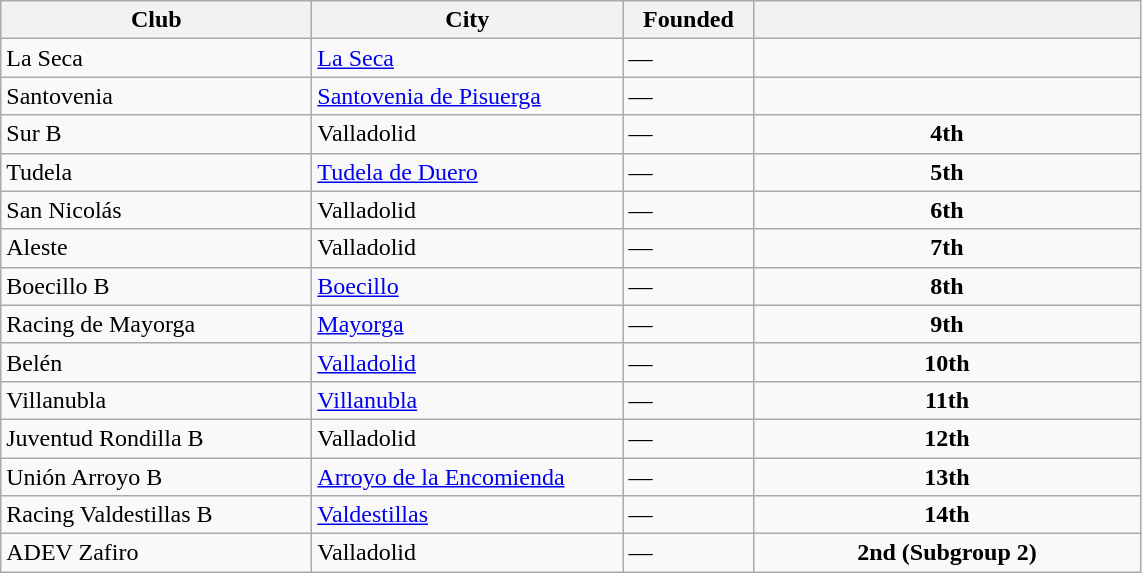<table class="wikitable sortable">
<tr>
<th width=200>Club</th>
<th width=200>City</th>
<th width=80>Founded</th>
<th width=250></th>
</tr>
<tr>
<td>La Seca</td>
<td><a href='#'>La Seca</a></td>
<td>—</td>
<td align=center><strong></strong></td>
</tr>
<tr>
<td>Santovenia</td>
<td><a href='#'>Santovenia de Pisuerga</a></td>
<td>—</td>
<td align=center><strong></strong></td>
</tr>
<tr>
<td>Sur B</td>
<td>Valladolid</td>
<td>—</td>
<td align=center><strong>4th</strong></td>
</tr>
<tr>
<td>Tudela</td>
<td><a href='#'>Tudela de Duero</a></td>
<td>—</td>
<td align=center><strong>5th</strong></td>
</tr>
<tr>
<td>San Nicolás</td>
<td>Valladolid</td>
<td>—</td>
<td align=center><strong>6th</strong></td>
</tr>
<tr>
<td>Aleste</td>
<td>Valladolid</td>
<td>—</td>
<td align=center><strong>7th</strong></td>
</tr>
<tr>
<td>Boecillo B</td>
<td><a href='#'>Boecillo</a></td>
<td>—</td>
<td align=center><strong>8th</strong></td>
</tr>
<tr>
<td>Racing de Mayorga</td>
<td><a href='#'>Mayorga</a></td>
<td>—</td>
<td align=center><strong>9th</strong></td>
</tr>
<tr>
<td>Belén</td>
<td><a href='#'>Valladolid</a></td>
<td>—</td>
<td align=center><strong>10th</strong></td>
</tr>
<tr>
<td>Villanubla</td>
<td><a href='#'>Villanubla</a></td>
<td>—</td>
<td align=center><strong>11th</strong></td>
</tr>
<tr>
<td>Juventud Rondilla B</td>
<td>Valladolid</td>
<td>—</td>
<td align=center><strong>12th</strong></td>
</tr>
<tr>
<td>Unión Arroyo B</td>
<td><a href='#'>Arroyo de la Encomienda</a></td>
<td>—</td>
<td align=center><strong>13th</strong></td>
</tr>
<tr>
<td>Racing Valdestillas B</td>
<td><a href='#'>Valdestillas</a></td>
<td>—</td>
<td align=center><strong>14th</strong></td>
</tr>
<tr>
<td>ADEV Zafiro</td>
<td>Valladolid</td>
<td>—</td>
<td align=center><strong>2nd (Subgroup 2)</strong></td>
</tr>
</table>
